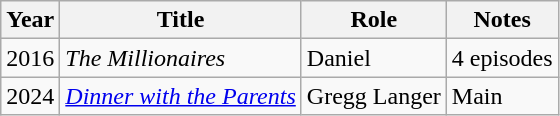<table class="wikitable">
<tr>
<th>Year</th>
<th>Title</th>
<th>Role</th>
<th class="unsortable">Notes</th>
</tr>
<tr>
<td>2016</td>
<td><em>The Millionaires</em></td>
<td>Daniel</td>
<td>4 episodes</td>
</tr>
<tr>
<td>2024</td>
<td><em><a href='#'>Dinner with the Parents</a></em></td>
<td>Gregg Langer</td>
<td>Main</td>
</tr>
</table>
